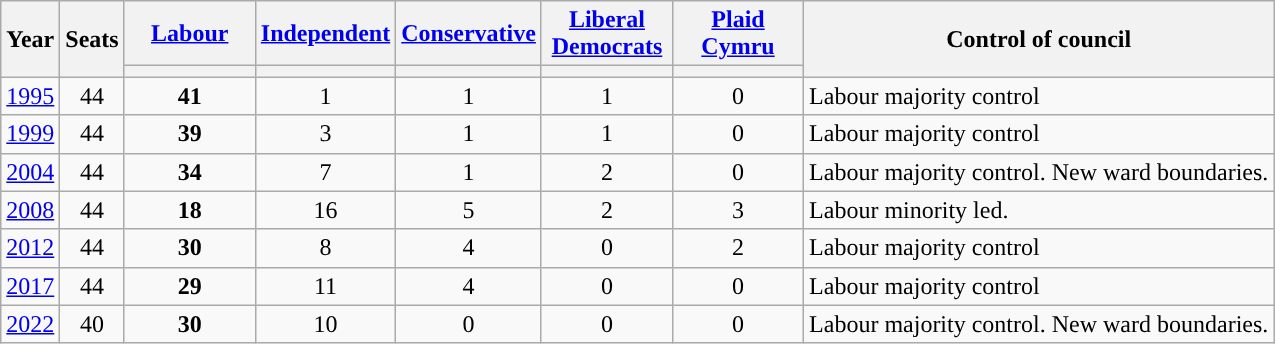<table class="wikitable" style=text-align:center>
<tr>
<th rowspan=2>Year</th>
<th rowspan=2>Seats</th>
<th width="80"><a href='#'>Labour</a></th>
<th width="80"><a href='#'>Independent</a></th>
<th width="80"><a href='#'>Conservative</a></th>
<th width="80"><a href='#'>Liberal Democrats</a></th>
<th width="80"><a href='#'>Plaid Cymru</a></th>
<th rowspan=2>Control of council</th>
</tr>
<tr>
<th style="background-color: "></th>
<th style="background-color: "></th>
<th style="background-color: "></th>
<th style="background-color: "></th>
<th style="background-color: "></th>
</tr>
<tr>
<td><a href='#'>1995</a></td>
<td>44</td>
<td><strong>41</strong></td>
<td>1</td>
<td>1</td>
<td>1</td>
<td>0</td>
<td align=left>Labour majority control</td>
</tr>
<tr>
<td><a href='#'>1999</a></td>
<td>44</td>
<td><strong>39</strong></td>
<td>3</td>
<td>1</td>
<td>1</td>
<td>0</td>
<td align=left>Labour majority control</td>
</tr>
<tr>
<td><a href='#'>2004</a></td>
<td>44</td>
<td><strong>34</strong></td>
<td>7</td>
<td>1</td>
<td>2</td>
<td>0</td>
<td align=left>Labour majority control. New ward boundaries.</td>
</tr>
<tr>
<td><a href='#'>2008</a></td>
<td>44</td>
<td><strong>18</strong></td>
<td>16</td>
<td>5</td>
<td>2</td>
<td>3</td>
<td align=left>Labour minority led.</td>
</tr>
<tr>
<td><a href='#'>2012</a></td>
<td>44</td>
<td><strong>30</strong></td>
<td>8</td>
<td>4</td>
<td>0</td>
<td>2</td>
<td align=left>Labour majority control</td>
</tr>
<tr>
<td><a href='#'>2017</a></td>
<td>44</td>
<td><strong>29</strong></td>
<td>11</td>
<td>4</td>
<td>0</td>
<td>0</td>
<td align=left>Labour majority control</td>
</tr>
<tr>
<td><a href='#'>2022</a></td>
<td>40</td>
<td><strong>30</strong></td>
<td>10</td>
<td>0</td>
<td>0</td>
<td>0</td>
<td align=left>Labour majority control. New ward boundaries.</td>
</tr>
</table>
